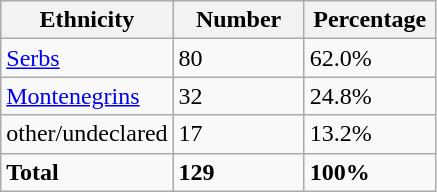<table class="wikitable">
<tr>
<th width="100px">Ethnicity</th>
<th width="80px">Number</th>
<th width="80px">Percentage</th>
</tr>
<tr>
<td><a href='#'>Serbs</a></td>
<td>80</td>
<td>62.0%</td>
</tr>
<tr>
<td><a href='#'>Montenegrins</a></td>
<td>32</td>
<td>24.8%</td>
</tr>
<tr>
<td>other/undeclared</td>
<td>17</td>
<td>13.2%</td>
</tr>
<tr>
<td><strong>Total</strong></td>
<td><strong>129</strong></td>
<td><strong>100%</strong></td>
</tr>
</table>
